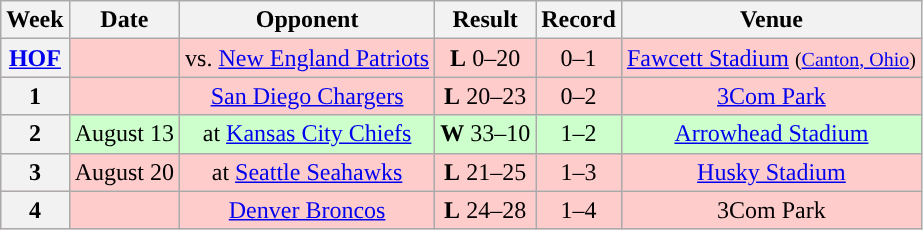<table class="wikitable" style="text-align:center">
<tr>
<th>Week</th>
<th>Date</th>
<th>Opponent</th>
<th>Result</th>
<th>Record</th>
<th>Venue</th>
</tr>
<tr style="background: #fcc;">
<th><a href='#'>HOF</a></th>
<td></td>
<td>vs. <a href='#'>New England Patriots</a></td>
<td><strong>L</strong> 0–20</td>
<td>0–1</td>
<td><a href='#'>Fawcett Stadium</a> <small>(<a href='#'>Canton, Ohio</a>)</small></td>
</tr>
<tr style="background: #fcc;">
<th>1</th>
<td></td>
<td><a href='#'>San Diego Chargers</a></td>
<td><strong>L</strong> 20–23</td>
<td>0–2</td>
<td><a href='#'>3Com Park</a></td>
</tr>
<tr style="background: #cfc;">
<th>2</th>
<td>August 13</td>
<td>at <a href='#'>Kansas City Chiefs</a></td>
<td><strong>W</strong> 33–10</td>
<td>1–2</td>
<td><a href='#'>Arrowhead Stadium</a></td>
</tr>
<tr style="background: #fcc;">
<th>3</th>
<td>August 20</td>
<td>at <a href='#'>Seattle Seahawks</a></td>
<td><strong>L</strong> 21–25</td>
<td>1–3</td>
<td><a href='#'>Husky Stadium</a></td>
</tr>
<tr style="background: #fcc;">
<th>4</th>
<td></td>
<td><a href='#'>Denver Broncos</a></td>
<td><strong>L</strong> 24–28</td>
<td>1–4</td>
<td>3Com Park</td>
</tr>
</table>
